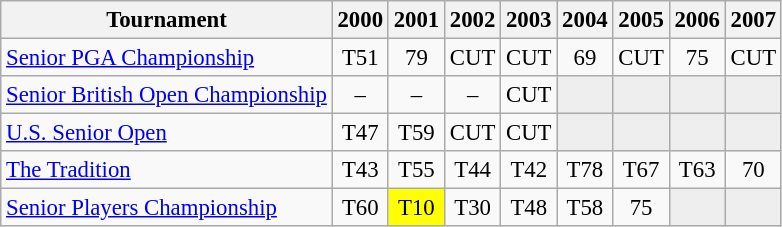<table class="wikitable" style="font-size:95%;text-align:center;">
<tr>
<th>Tournament</th>
<th>2000</th>
<th>2001</th>
<th>2002</th>
<th>2003</th>
<th>2004</th>
<th>2005</th>
<th>2006</th>
<th>2007</th>
</tr>
<tr>
<td align=left><a href='#'>Senior PGA Championship</a></td>
<td>T51</td>
<td>79</td>
<td>CUT</td>
<td>CUT</td>
<td>69</td>
<td>CUT</td>
<td>75</td>
<td>CUT</td>
</tr>
<tr>
<td align=left><a href='#'>Senior British Open Championship</a></td>
<td>–</td>
<td>–</td>
<td>–</td>
<td>CUT</td>
<td style="background:#eeeeee;"></td>
<td style="background:#eeeeee;"></td>
<td style="background:#eeeeee;"></td>
<td style="background:#eeeeee;"></td>
</tr>
<tr>
<td align=left><a href='#'>U.S. Senior Open</a></td>
<td>T47</td>
<td>T59</td>
<td>CUT</td>
<td>CUT</td>
<td style="background:#eeeeee;"></td>
<td style="background:#eeeeee;"></td>
<td style="background:#eeeeee;"></td>
<td style="background:#eeeeee;"></td>
</tr>
<tr>
<td align=left><a href='#'>The Tradition</a></td>
<td>T43</td>
<td>T55</td>
<td>T44</td>
<td>T42</td>
<td>T78</td>
<td>T67</td>
<td>T63</td>
<td>70</td>
</tr>
<tr>
<td align=left><a href='#'>Senior Players Championship</a></td>
<td>T60</td>
<td style="background:yellow;">T10</td>
<td>T30</td>
<td>T48</td>
<td>T58</td>
<td>75</td>
<td style="background:#eeeeee;"></td>
<td style="background:#eeeeee;"></td>
</tr>
</table>
